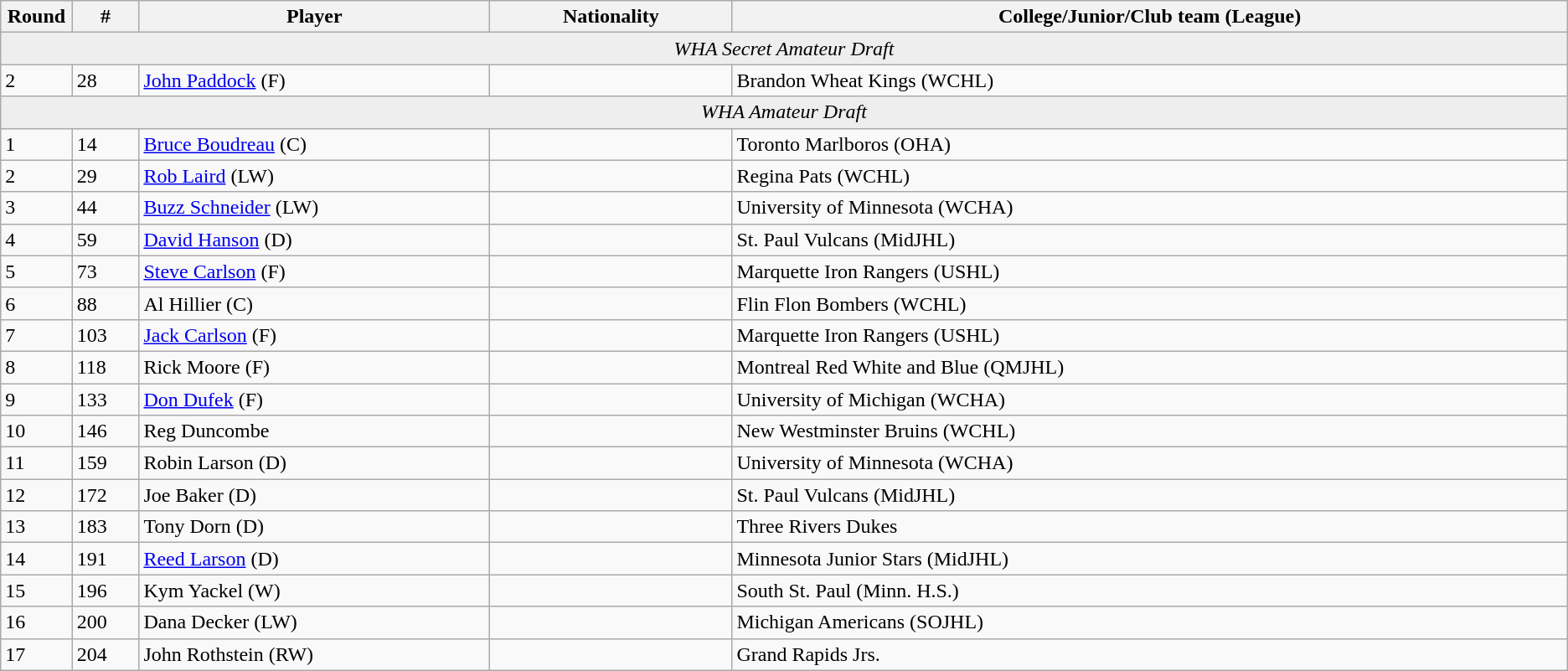<table class="wikitable">
<tr align="center">
<th bgcolor="#DDDDFF" width="4.0%">Round</th>
<th bgcolor="#DDDDFF" width="4.0%">#</th>
<th bgcolor="#DDDDFF" width="21.0%">Player</th>
<th bgcolor="#DDDDFF" width="14.5%">Nationality</th>
<th bgcolor="#DDDDFF" width="50.0%">College/Junior/Club team (League)</th>
</tr>
<tr bgcolor="#eeeeee">
<td colspan="5" align="center"><em>WHA Secret Amateur Draft</em></td>
</tr>
<tr>
<td>2</td>
<td>28</td>
<td><a href='#'>John Paddock</a> (F)</td>
<td></td>
<td>Brandon Wheat Kings (WCHL)</td>
</tr>
<tr bgcolor="#eeeeee">
<td colspan="5" align="center"><em>WHA Amateur Draft</em></td>
</tr>
<tr>
<td>1</td>
<td>14</td>
<td><a href='#'>Bruce Boudreau</a> (C)</td>
<td></td>
<td>Toronto Marlboros (OHA)</td>
</tr>
<tr>
<td>2</td>
<td>29</td>
<td><a href='#'>Rob Laird</a> (LW)</td>
<td></td>
<td>Regina Pats (WCHL)</td>
</tr>
<tr>
<td>3</td>
<td>44</td>
<td><a href='#'>Buzz Schneider</a> (LW)</td>
<td></td>
<td>University of Minnesota (WCHA)</td>
</tr>
<tr>
<td>4</td>
<td>59</td>
<td><a href='#'>David Hanson</a> (D)</td>
<td></td>
<td>St. Paul Vulcans (MidJHL)</td>
</tr>
<tr>
<td>5</td>
<td>73</td>
<td><a href='#'>Steve Carlson</a> (F)</td>
<td></td>
<td>Marquette Iron Rangers (USHL)</td>
</tr>
<tr>
<td>6</td>
<td>88</td>
<td>Al Hillier (C)</td>
<td></td>
<td>Flin Flon Bombers (WCHL)</td>
</tr>
<tr>
<td>7</td>
<td>103</td>
<td><a href='#'>Jack Carlson</a> (F)</td>
<td></td>
<td>Marquette Iron Rangers (USHL)</td>
</tr>
<tr>
<td>8</td>
<td>118</td>
<td>Rick Moore (F)</td>
<td></td>
<td>Montreal Red White and Blue (QMJHL)</td>
</tr>
<tr>
<td>9</td>
<td>133</td>
<td><a href='#'>Don Dufek</a> (F)</td>
<td></td>
<td>University of Michigan (WCHA)</td>
</tr>
<tr>
<td>10</td>
<td>146</td>
<td>Reg Duncombe</td>
<td></td>
<td>New Westminster Bruins (WCHL)</td>
</tr>
<tr>
<td>11</td>
<td>159</td>
<td>Robin Larson (D)</td>
<td></td>
<td>University of Minnesota (WCHA)</td>
</tr>
<tr>
<td>12</td>
<td>172</td>
<td>Joe Baker (D)</td>
<td></td>
<td>St. Paul Vulcans (MidJHL)</td>
</tr>
<tr>
<td>13</td>
<td>183</td>
<td>Tony Dorn (D)</td>
<td></td>
<td>Three Rivers Dukes</td>
</tr>
<tr>
<td>14</td>
<td>191</td>
<td><a href='#'>Reed Larson</a> (D)</td>
<td></td>
<td>Minnesota Junior Stars (MidJHL)</td>
</tr>
<tr>
<td>15</td>
<td>196</td>
<td>Kym Yackel (W)</td>
<td></td>
<td>South St. Paul (Minn. H.S.)</td>
</tr>
<tr>
<td>16</td>
<td>200</td>
<td>Dana Decker (LW)</td>
<td></td>
<td>Michigan Americans (SOJHL)</td>
</tr>
<tr>
<td>17</td>
<td>204</td>
<td>John Rothstein (RW)</td>
<td></td>
<td>Grand Rapids Jrs.</td>
</tr>
</table>
